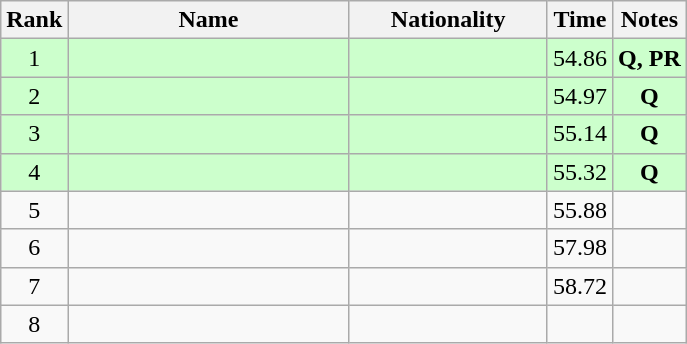<table class="wikitable sortable" style="text-align:center">
<tr>
<th>Rank</th>
<th style="width:180px">Name</th>
<th style="width:125px">Nationality</th>
<th>Time</th>
<th>Notes</th>
</tr>
<tr style="background:#cfc;">
<td>1</td>
<td style="text-align:left;"></td>
<td style="text-align:left;"></td>
<td>54.86</td>
<td><strong>Q, PR</strong></td>
</tr>
<tr style="background:#cfc;">
<td>2</td>
<td style="text-align:left;"></td>
<td style="text-align:left;"></td>
<td>54.97</td>
<td><strong>Q</strong></td>
</tr>
<tr style="background:#cfc;">
<td>3</td>
<td style="text-align:left;"></td>
<td style="text-align:left;"></td>
<td>55.14</td>
<td><strong>Q</strong></td>
</tr>
<tr style="background:#cfc;">
<td>4</td>
<td style="text-align:left;"></td>
<td style="text-align:left;"></td>
<td>55.32</td>
<td><strong>Q</strong></td>
</tr>
<tr>
<td>5</td>
<td style="text-align:left;"></td>
<td style="text-align:left;"></td>
<td>55.88</td>
<td></td>
</tr>
<tr>
<td>6</td>
<td style="text-align:left;"></td>
<td style="text-align:left;"></td>
<td>57.98</td>
<td></td>
</tr>
<tr>
<td>7</td>
<td style="text-align:left;"></td>
<td style="text-align:left;"></td>
<td>58.72</td>
<td></td>
</tr>
<tr>
<td>8</td>
<td style="text-align:left;"></td>
<td style="text-align:left;"></td>
<td></td>
<td></td>
</tr>
</table>
